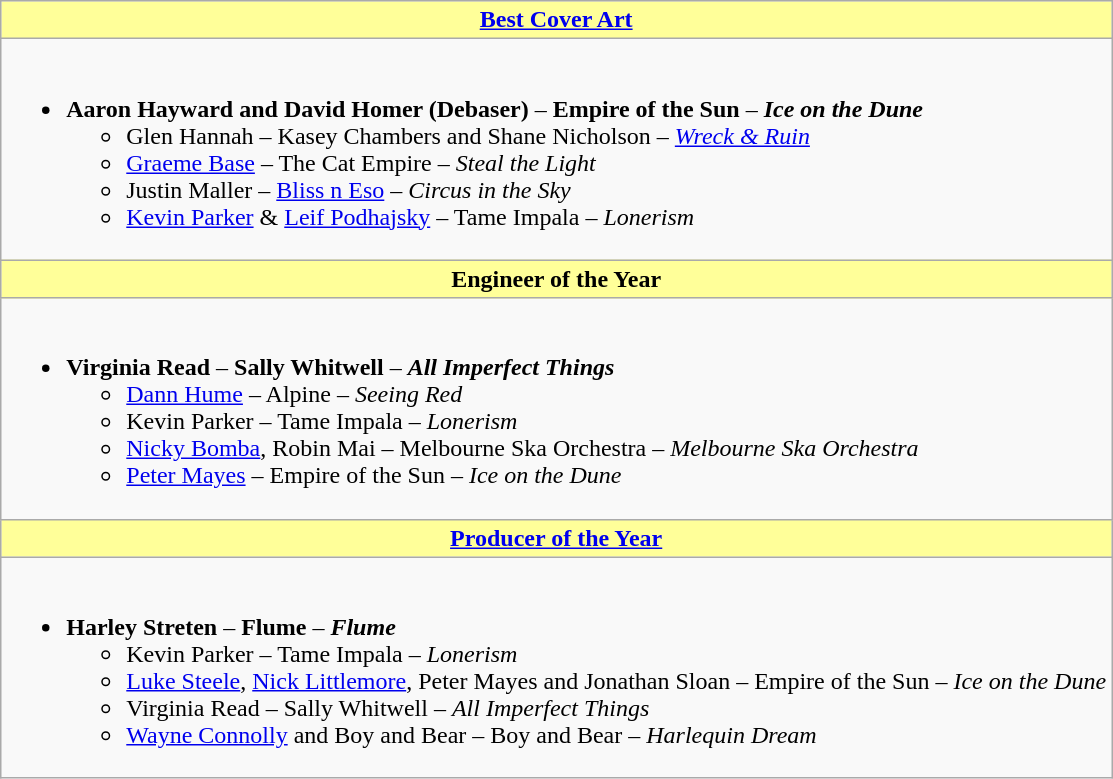<table class=wikitable style="width=150%">
<tr>
<th style="background:#FFFF99;" ! style="width="50%"><a href='#'>Best Cover Art</a></th>
</tr>
<tr>
<td><br><ul><li><strong>Aaron Hayward and David Homer (Debaser)</strong> – <strong>Empire of the Sun</strong> – <strong><em>Ice on the Dune</em></strong><ul><li>Glen Hannah – Kasey Chambers and Shane Nicholson – <em><a href='#'>Wreck & Ruin</a></em></li><li><a href='#'>Graeme Base</a> – The Cat Empire – <em>Steal the Light</em></li><li>Justin Maller – <a href='#'>Bliss n Eso</a> – <em>Circus in the Sky</em></li><li><a href='#'>Kevin Parker</a> & <a href='#'>Leif Podhajsky</a> – Tame Impala – <em>Lonerism</em></li></ul></li></ul></td>
</tr>
<tr>
<th style="background:#FFFF99;" ! style="width="50%">Engineer of the Year</th>
</tr>
<tr>
<td><br><ul><li><strong>Virginia Read</strong> – <strong>Sally Whitwell</strong> – <strong><em>All Imperfect Things</em></strong><ul><li><a href='#'>Dann Hume</a> – Alpine – <em>Seeing Red</em></li><li>Kevin Parker – Tame Impala – <em>Lonerism</em></li><li><a href='#'>Nicky Bomba</a>, Robin Mai – Melbourne Ska Orchestra – <em>Melbourne Ska Orchestra</em></li><li><a href='#'>Peter Mayes</a> – Empire of the Sun – <em>Ice on the Dune</em></li></ul></li></ul></td>
</tr>
<tr>
<th style="background:#FFFF99;" ! style="width="50%"><a href='#'>Producer of the Year</a></th>
</tr>
<tr>
<td><br><ul><li><strong>Harley Streten</strong> – <strong>Flume</strong> – <strong><em>Flume</em></strong><ul><li>Kevin Parker – Tame Impala – <em>Lonerism</em></li><li><a href='#'>Luke Steele</a>, <a href='#'>Nick Littlemore</a>, Peter Mayes and Jonathan Sloan – Empire of the Sun – <em>Ice on the Dune</em></li><li>Virginia Read – Sally Whitwell – <em>All Imperfect Things</em></li><li><a href='#'>Wayne Connolly</a> and Boy and Bear – Boy and Bear – <em>Harlequin Dream</em></li></ul></li></ul></td>
</tr>
</table>
